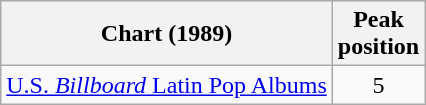<table class="wikitable">
<tr>
<th align="center">Chart (1989)</th>
<th align="center">Peak<br>position</th>
</tr>
<tr>
<td align="left"><a href='#'>U.S. <em>Billboard</em> Latin Pop Albums</a></td>
<td align="center">5</td>
</tr>
</table>
